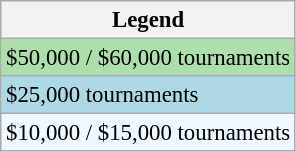<table class="wikitable" style="font-size:95%">
<tr>
<th>Legend</th>
</tr>
<tr style="background:#addfad;">
<td>$50,000 / $60,000 tournaments</td>
</tr>
<tr style="background:lightblue;">
<td>$25,000 tournaments</td>
</tr>
<tr style="background:#f0f8ff;">
<td>$10,000 / $15,000 tournaments</td>
</tr>
</table>
